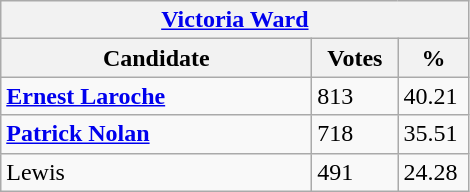<table class="wikitable">
<tr>
<th colspan="3"><a href='#'>Victoria Ward</a></th>
</tr>
<tr>
<th style="width: 200px">Candidate</th>
<th style="width: 50px">Votes</th>
<th style="width: 40px">%</th>
</tr>
<tr>
<td><strong><a href='#'>Ernest Laroche</a></strong></td>
<td>813</td>
<td>40.21</td>
</tr>
<tr>
<td><strong><a href='#'>Patrick Nolan</a></strong></td>
<td>718</td>
<td>35.51</td>
</tr>
<tr>
<td>Lewis</td>
<td>491</td>
<td>24.28</td>
</tr>
</table>
